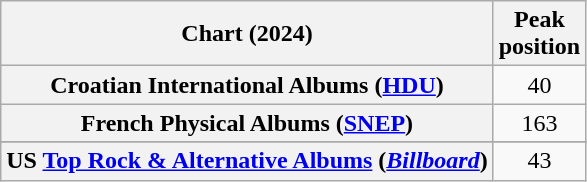<table class="wikitable sortable plainrowheaders" style="text-align:center">
<tr>
<th scope="col">Chart (2024)</th>
<th scope="col">Peak<br>position</th>
</tr>
<tr>
<th scope="row">Croatian International Albums (<a href='#'>HDU</a>)</th>
<td>40</td>
</tr>
<tr>
<th scope="row">French Physical Albums (<a href='#'>SNEP</a>)</th>
<td>163</td>
</tr>
<tr>
</tr>
<tr>
</tr>
<tr>
</tr>
<tr>
</tr>
<tr>
<th scope="row">US <a href='#'>Top Rock & Alternative Albums</a> (<em><a href='#'>Billboard</a></em>)</th>
<td>43</td>
</tr>
</table>
